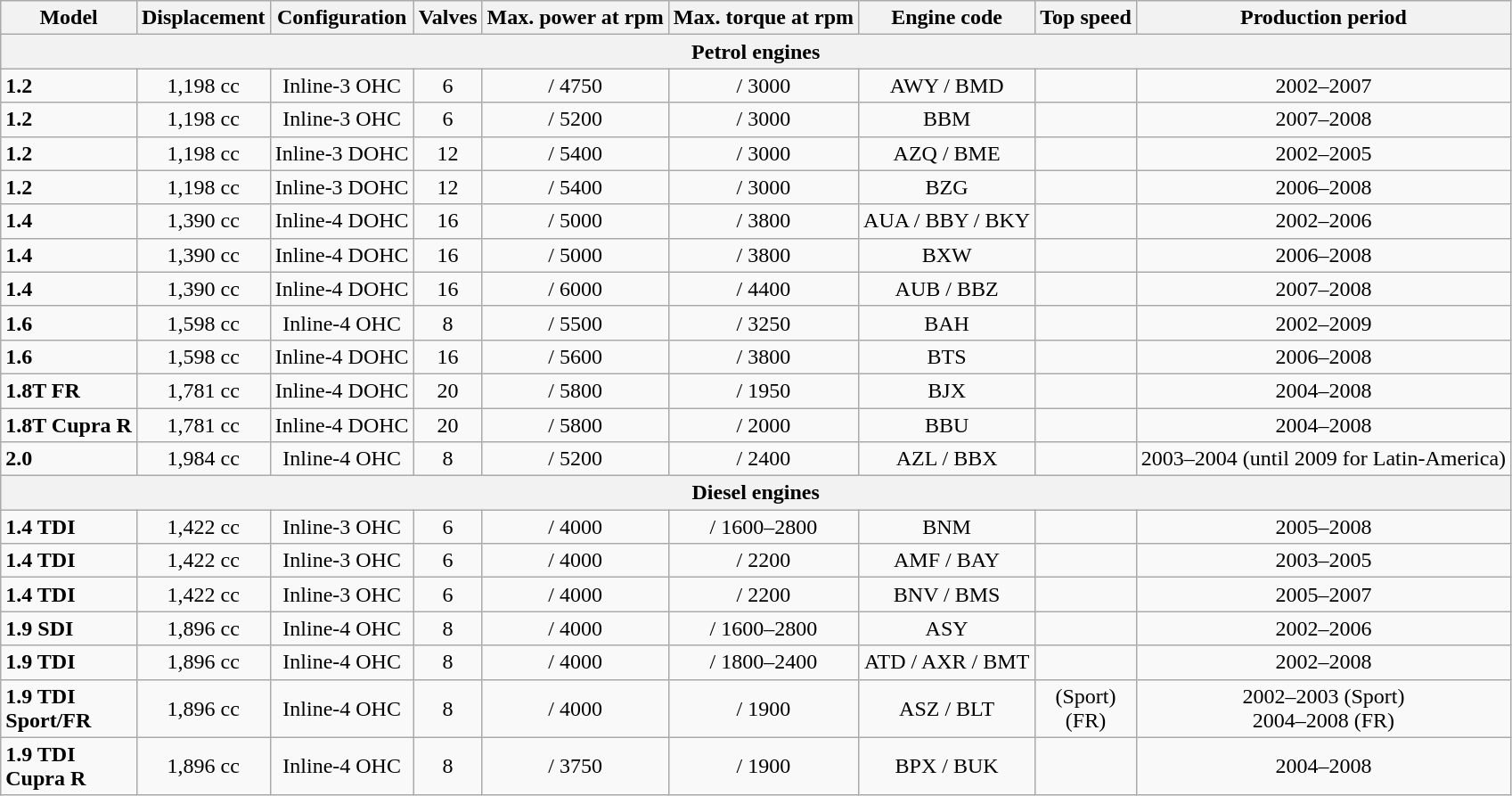<table class="wikitable" style="text-align:center;">
<tr>
<th>Model</th>
<th>Displacement</th>
<th>Configuration</th>
<th>Valves</th>
<th>Max. power at rpm</th>
<th>Max. torque at rpm</th>
<th>Engine code</th>
<th>Top speed</th>
<th>Production period</th>
</tr>
<tr>
<th colspan="9">Petrol engines</th>
</tr>
<tr>
<td align="left"><strong>1.2</strong></td>
<td>1,198 cc</td>
<td>Inline-3 OHC</td>
<td>6</td>
<td> / 4750</td>
<td> / 3000</td>
<td>AWY / BMD</td>
<td></td>
<td>2002–2007</td>
</tr>
<tr>
<td align="left"><strong>1.2</strong></td>
<td>1,198 cc</td>
<td>Inline-3 OHC</td>
<td>6</td>
<td> / 5200</td>
<td> / 3000</td>
<td>BBM</td>
<td></td>
<td>2007–2008</td>
</tr>
<tr>
<td align="left"><strong>1.2</strong></td>
<td>1,198 cc</td>
<td>Inline-3 DOHC</td>
<td>12</td>
<td> / 5400</td>
<td> / 3000</td>
<td>AZQ / BME</td>
<td></td>
<td>2002–2005</td>
</tr>
<tr>
<td align="left"><strong>1.2</strong></td>
<td>1,198 cc</td>
<td>Inline-3 DOHC</td>
<td>12</td>
<td> / 5400</td>
<td> / 3000</td>
<td>BZG</td>
<td></td>
<td>2006–2008</td>
</tr>
<tr>
<td align="left"><strong>1.4</strong></td>
<td>1,390 cc</td>
<td>Inline-4 DOHC</td>
<td>16</td>
<td> / 5000</td>
<td> / 3800</td>
<td>AUA / BBY / BKY</td>
<td></td>
<td>2002–2006</td>
</tr>
<tr>
<td align="left"><strong>1.4</strong></td>
<td>1,390 cc</td>
<td>Inline-4 DOHC</td>
<td>16</td>
<td> / 5000</td>
<td> / 3800</td>
<td>BXW</td>
<td></td>
<td>2006–2008</td>
</tr>
<tr>
<td align="left"><strong>1.4</strong></td>
<td>1,390 cc</td>
<td>Inline-4 DOHC</td>
<td>16</td>
<td> / 6000</td>
<td> / 4400</td>
<td>AUB / BBZ</td>
<td></td>
<td>2007–2008</td>
</tr>
<tr>
<td align="left"><strong>1.6</strong></td>
<td>1,598 cc</td>
<td>Inline-4 OHC</td>
<td>8</td>
<td> / 5500</td>
<td> / 3250</td>
<td>BAH</td>
<td></td>
<td>2002–2009</td>
</tr>
<tr>
<td align="left"><strong>1.6</strong></td>
<td>1,598 cc</td>
<td>Inline-4 DOHC</td>
<td>16</td>
<td> / 5600</td>
<td> / 3800</td>
<td>BTS</td>
<td></td>
<td>2006–2008</td>
</tr>
<tr>
<td align="left"><strong>1.8T FR</strong></td>
<td>1,781 cc</td>
<td>Inline-4 DOHC</td>
<td>20</td>
<td> / 5800</td>
<td> / 1950</td>
<td>BJX</td>
<td></td>
<td>2004–2008</td>
</tr>
<tr>
<td align="left"><strong>1.8T Cupra R</strong></td>
<td>1,781 cc</td>
<td>Inline-4 DOHC</td>
<td>20</td>
<td> / 5800</td>
<td> / 2000</td>
<td>BBU</td>
<td></td>
<td>2004–2008</td>
</tr>
<tr>
<td align="left"><strong>2.0</strong></td>
<td>1,984 cc</td>
<td>Inline-4 OHC</td>
<td>8</td>
<td> / 5200</td>
<td> / 2400</td>
<td>AZL / BBX</td>
<td></td>
<td>2003–2004 (until 2009 for Latin-America)</td>
</tr>
<tr>
<th colspan="9">Diesel engines</th>
</tr>
<tr>
<td align="left"><strong>1.4 TDI</strong></td>
<td>1,422 cc</td>
<td>Inline-3 OHC</td>
<td>6</td>
<td> / 4000</td>
<td> / 1600–2800</td>
<td>BNM</td>
<td></td>
<td>2005–2008</td>
</tr>
<tr>
<td align="left"><strong>1.4 TDI</strong></td>
<td>1,422 cc</td>
<td>Inline-3 OHC</td>
<td>6</td>
<td> / 4000</td>
<td> / 2200</td>
<td>AMF / BAY</td>
<td></td>
<td>2003–2005</td>
</tr>
<tr>
<td align="left"><strong>1.4 TDI</strong></td>
<td>1,422 cc</td>
<td>Inline-3 OHC</td>
<td>6</td>
<td> / 4000</td>
<td> / 2200</td>
<td>BNV / BMS</td>
<td></td>
<td>2005–2007</td>
</tr>
<tr>
<td align="left"><strong>1.9 SDI</strong></td>
<td>1,896 cc</td>
<td>Inline-4 OHC</td>
<td>8</td>
<td> / 4000</td>
<td> / 1600–2800</td>
<td>ASY</td>
<td></td>
<td>2002–2006</td>
</tr>
<tr>
<td align="left"><strong>1.9 TDI</strong></td>
<td>1,896 cc</td>
<td>Inline-4 OHC</td>
<td>8</td>
<td> / 4000</td>
<td> / 1800–2400</td>
<td>ATD / AXR / BMT</td>
<td></td>
<td>2002–2008</td>
</tr>
<tr>
<td align="left"><strong>1.9 TDI<br>Sport/FR</strong></td>
<td>1,896 cc</td>
<td>Inline-4 OHC</td>
<td>8</td>
<td> / 4000</td>
<td> / 1900</td>
<td>ASZ / BLT</td>
<td> (Sport)<br> (FR)</td>
<td>2002–2003 (Sport)<br>2004–2008 (FR)</td>
</tr>
<tr>
<td align="left"><strong>1.9 TDI<br>Cupra R</strong></td>
<td>1,896 cc</td>
<td>Inline-4 OHC</td>
<td>8</td>
<td> / 3750</td>
<td> / 1900</td>
<td>BPX / BUK</td>
<td></td>
<td>2004–2008</td>
</tr>
</table>
